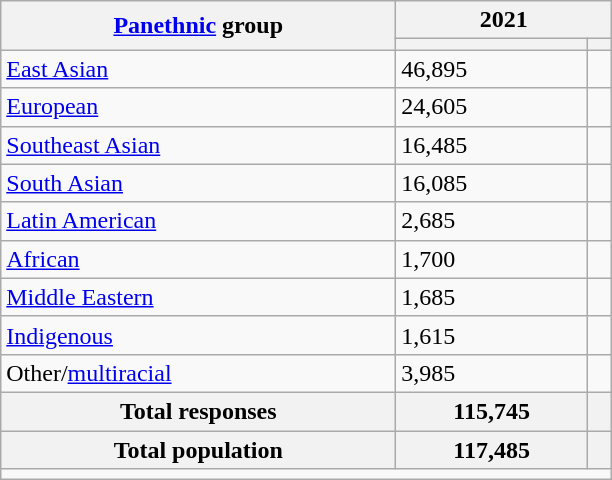<table class="wikitable collapsible sortable">
<tr>
<th rowspan="2"><a href='#'>Panethnic</a> group</th>
<th colspan="2">2021</th>
</tr>
<tr>
<th><a href='#'></a></th>
<th></th>
</tr>
<tr>
<td><a href='#'>East Asian</a></td>
<td>46,895</td>
<td></td>
</tr>
<tr>
<td><a href='#'>European</a></td>
<td>24,605</td>
<td></td>
</tr>
<tr>
<td><a href='#'>Southeast Asian</a></td>
<td>16,485</td>
<td></td>
</tr>
<tr>
<td><a href='#'>South Asian</a></td>
<td>16,085</td>
<td></td>
</tr>
<tr>
<td><a href='#'>Latin American</a></td>
<td>2,685</td>
<td></td>
</tr>
<tr>
<td><a href='#'>African</a></td>
<td>1,700</td>
<td></td>
</tr>
<tr>
<td><a href='#'>Middle Eastern</a></td>
<td>1,685</td>
<td></td>
</tr>
<tr>
<td><a href='#'>Indigenous</a></td>
<td>1,615</td>
<td></td>
</tr>
<tr>
<td>Other/<a href='#'>multiracial</a></td>
<td>3,985</td>
<td></td>
</tr>
<tr>
<th>Total responses</th>
<th>115,745</th>
<th></th>
</tr>
<tr class="sortbottom">
<th>Total population</th>
<th>117,485</th>
<th></th>
</tr>
<tr class="sortbottom">
<td colspan="15" style="width: 25em;"></td>
</tr>
</table>
